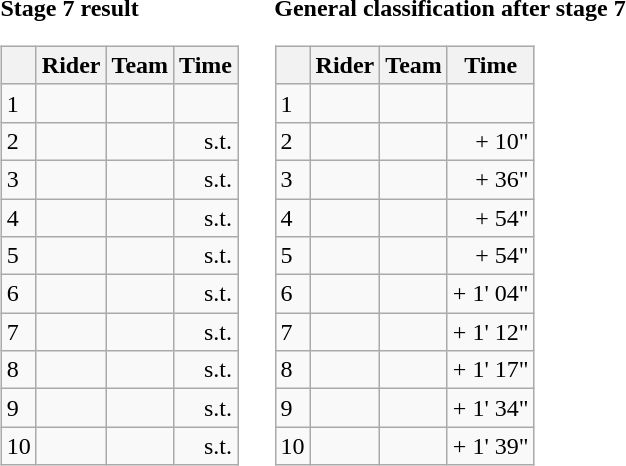<table>
<tr>
<td><strong>Stage 7 result</strong><br><table class="wikitable">
<tr>
<th></th>
<th>Rider</th>
<th>Team</th>
<th>Time</th>
</tr>
<tr>
<td>1</td>
<td> </td>
<td></td>
<td align="right"></td>
</tr>
<tr>
<td>2</td>
<td></td>
<td></td>
<td align="right">s.t.</td>
</tr>
<tr>
<td>3</td>
<td></td>
<td></td>
<td align="right">s.t.</td>
</tr>
<tr>
<td>4</td>
<td></td>
<td></td>
<td align="right">s.t.</td>
</tr>
<tr>
<td>5</td>
<td></td>
<td></td>
<td align="right">s.t.</td>
</tr>
<tr>
<td>6</td>
<td></td>
<td></td>
<td align="right">s.t.</td>
</tr>
<tr>
<td>7</td>
<td></td>
<td></td>
<td align="right">s.t.</td>
</tr>
<tr>
<td>8</td>
<td></td>
<td></td>
<td align="right">s.t.</td>
</tr>
<tr>
<td>9</td>
<td></td>
<td></td>
<td align="right">s.t.</td>
</tr>
<tr>
<td>10</td>
<td></td>
<td></td>
<td align="right">s.t.</td>
</tr>
</table>
</td>
<td></td>
<td><strong>General classification after stage 7</strong><br><table class="wikitable">
<tr>
<th></th>
<th>Rider</th>
<th>Team</th>
<th>Time</th>
</tr>
<tr>
<td>1</td>
<td> </td>
<td></td>
<td align="right"></td>
</tr>
<tr>
<td>2</td>
<td></td>
<td></td>
<td align="right">+ 10"</td>
</tr>
<tr>
<td>3</td>
<td></td>
<td></td>
<td align="right">+ 36"</td>
</tr>
<tr>
<td>4</td>
<td></td>
<td></td>
<td align="right">+ 54"</td>
</tr>
<tr>
<td>5</td>
<td></td>
<td></td>
<td align="right">+ 54"</td>
</tr>
<tr>
<td>6</td>
<td></td>
<td></td>
<td align="right">+ 1' 04"</td>
</tr>
<tr>
<td>7</td>
<td></td>
<td></td>
<td align="right">+ 1' 12"</td>
</tr>
<tr>
<td>8</td>
<td></td>
<td></td>
<td align="right">+ 1' 17"</td>
</tr>
<tr>
<td>9</td>
<td></td>
<td></td>
<td align="right">+ 1' 34"</td>
</tr>
<tr>
<td>10</td>
<td></td>
<td></td>
<td align="right">+ 1' 39"</td>
</tr>
</table>
</td>
</tr>
</table>
